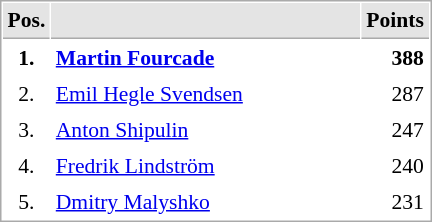<table cellspacing="1" cellpadding="3" style="border:1px solid #AAAAAA;font-size:90%">
<tr bgcolor="#E4E4E4">
<th style="border-bottom:1px solid #AAAAAA" width=10>Pos.</th>
<th style="border-bottom:1px solid #AAAAAA" width=200></th>
<th style="border-bottom:1px solid #AAAAAA" width=20>Points</th>
</tr>
<tr>
<td align="center"><strong>1.</strong></td>
<td> <strong><a href='#'>Martin Fourcade</a></strong></td>
<td align="right"><strong>388</strong></td>
</tr>
<tr>
<td align="center">2.</td>
<td> <a href='#'>Emil Hegle Svendsen</a></td>
<td align="right">287</td>
</tr>
<tr>
<td align="center">3.</td>
<td> <a href='#'>Anton Shipulin</a></td>
<td align="right">247</td>
</tr>
<tr>
<td align="center">4.</td>
<td> <a href='#'>Fredrik Lindström</a></td>
<td align="right">240</td>
</tr>
<tr>
<td align="center">5.</td>
<td> <a href='#'>Dmitry Malyshko</a></td>
<td align="right">231</td>
</tr>
</table>
